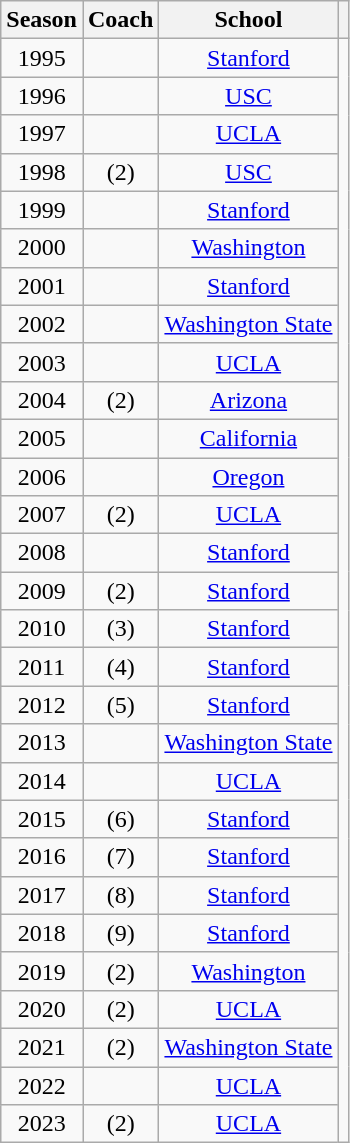<table class="wikitable sortable" style="text-align: center;">
<tr>
<th>Season</th>
<th>Coach</th>
<th>School</th>
<th class="unsortable"></th>
</tr>
<tr>
<td>1995</td>
<td></td>
<td><a href='#'>Stanford</a></td>
<td rowspan=29></td>
</tr>
<tr>
<td>1996</td>
<td></td>
<td><a href='#'>USC</a></td>
</tr>
<tr>
<td>1997</td>
<td></td>
<td><a href='#'>UCLA</a></td>
</tr>
<tr>
<td>1998</td>
<td> (2)</td>
<td><a href='#'>USC</a></td>
</tr>
<tr>
<td>1999</td>
<td></td>
<td><a href='#'>Stanford</a></td>
</tr>
<tr>
<td>2000</td>
<td></td>
<td><a href='#'>Washington</a></td>
</tr>
<tr>
<td>2001</td>
<td></td>
<td><a href='#'>Stanford</a></td>
</tr>
<tr>
<td>2002</td>
<td></td>
<td><a href='#'>Washington State</a></td>
</tr>
<tr>
<td>2003</td>
<td></td>
<td><a href='#'>UCLA</a></td>
</tr>
<tr>
<td>2004</td>
<td> (2)</td>
<td><a href='#'>Arizona</a></td>
</tr>
<tr>
<td>2005</td>
<td></td>
<td><a href='#'>California</a></td>
</tr>
<tr>
<td>2006</td>
<td></td>
<td><a href='#'>Oregon</a></td>
</tr>
<tr>
<td>2007</td>
<td> (2)</td>
<td><a href='#'>UCLA</a></td>
</tr>
<tr>
<td>2008</td>
<td></td>
<td><a href='#'>Stanford</a></td>
</tr>
<tr>
<td>2009</td>
<td> (2)</td>
<td><a href='#'>Stanford</a></td>
</tr>
<tr>
<td>2010</td>
<td> (3)</td>
<td><a href='#'>Stanford</a></td>
</tr>
<tr>
<td>2011</td>
<td> (4)</td>
<td><a href='#'>Stanford</a></td>
</tr>
<tr>
<td>2012</td>
<td> (5)</td>
<td><a href='#'>Stanford</a></td>
</tr>
<tr>
<td>2013</td>
<td></td>
<td><a href='#'>Washington State</a></td>
</tr>
<tr>
<td>2014</td>
<td></td>
<td><a href='#'>UCLA</a></td>
</tr>
<tr>
<td>2015</td>
<td> (6)</td>
<td><a href='#'>Stanford</a></td>
</tr>
<tr>
<td>2016</td>
<td> (7)</td>
<td><a href='#'>Stanford</a></td>
</tr>
<tr>
<td>2017</td>
<td> (8)</td>
<td><a href='#'>Stanford</a></td>
</tr>
<tr>
<td>2018</td>
<td> (9)</td>
<td><a href='#'>Stanford</a></td>
</tr>
<tr>
<td>2019</td>
<td> (2)</td>
<td><a href='#'>Washington</a></td>
</tr>
<tr>
<td>2020</td>
<td> (2)</td>
<td><a href='#'>UCLA</a></td>
</tr>
<tr>
<td>2021</td>
<td> (2)</td>
<td><a href='#'>Washington State</a></td>
</tr>
<tr>
<td>2022</td>
<td></td>
<td><a href='#'>UCLA</a></td>
</tr>
<tr>
<td>2023</td>
<td> (2)</td>
<td><a href='#'>UCLA</a></td>
</tr>
</table>
